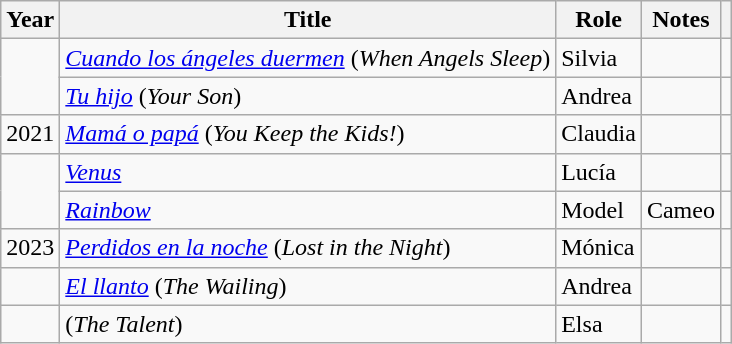<table class="wikitable">
<tr>
<th>Year</th>
<th>Title</th>
<th>Role</th>
<th class="unsortable">Notes</th>
<th class="unsortable"></th>
</tr>
<tr>
<td rowspan = "2"></td>
<td><em><a href='#'>Cuando los ángeles duermen</a></em> (<em>When Angels Sleep</em>)</td>
<td>Silvia</td>
<td></td>
<td align = "center"></td>
</tr>
<tr>
<td><em><a href='#'>Tu hijo</a></em> (<em>Your Son</em>)</td>
<td>Andrea</td>
<td></td>
<td align = "center"></td>
</tr>
<tr>
<td align = "center">2021</td>
<td><em><a href='#'>Mamá o papá</a></em> (<em>You Keep the Kids!</em>)</td>
<td>Claudia</td>
<td></td>
<td align = "center"></td>
</tr>
<tr>
<td rowspan = "2"></td>
<td><em><a href='#'>Venus</a></em></td>
<td>Lucía</td>
<td></td>
<td align = "center"></td>
</tr>
<tr>
<td><em><a href='#'>Rainbow</a></em></td>
<td>Model</td>
<td>Cameo</td>
<td align = "center"></td>
</tr>
<tr>
<td align = "center">2023</td>
<td><em><a href='#'>Perdidos en la noche</a></em> (<em>Lost in the Night</em>)</td>
<td>Mónica</td>
<td></td>
<td align = "center"></td>
</tr>
<tr>
<td></td>
<td><em><a href='#'>El llanto</a></em> (<em>The Wailing</em>)</td>
<td>Andrea</td>
<td></td>
<td align = "center"></td>
</tr>
<tr>
<td></td>
<td> (<em>The Talent</em>)</td>
<td>Elsa</td>
<td></td>
<td></td>
</tr>
</table>
